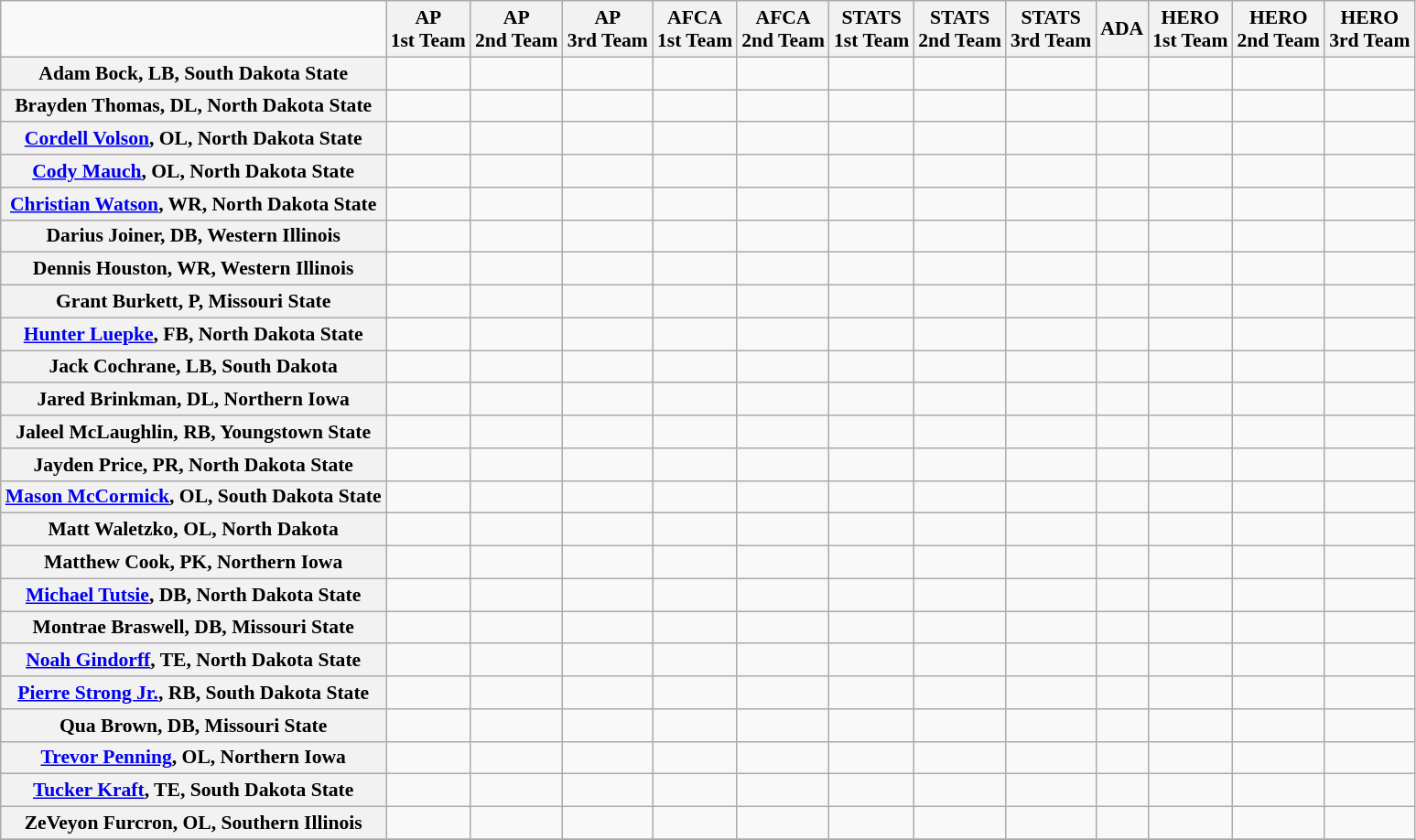<table class="wikitable" style="white-space:nowrap; font-size:90%; text-align:center;">
<tr>
<td></td>
<th>AP<br>1st Team</th>
<th>AP<br>2nd Team</th>
<th>AP<br>3rd Team</th>
<th>AFCA<br>1st Team<br></th>
<th>AFCA<br>2nd Team</th>
<th>STATS <br>1st Team<br></th>
<th>STATS<br>2nd Team</th>
<th>STATS<br>3rd Team</th>
<th>ADA<br></th>
<th>HERO<br> 1st Team</th>
<th>HERO<br>2nd Team</th>
<th>HERO<br>3rd Team</th>
</tr>
<tr>
<th>Adam Bock, LB, South Dakota State</th>
<td></td>
<td></td>
<td></td>
<td></td>
<td></td>
<td></td>
<td></td>
<td></td>
<td></td>
<td></td>
<td></td>
<td></td>
</tr>
<tr>
<th>Brayden Thomas, DL, North Dakota State</th>
<td></td>
<td></td>
<td></td>
<td></td>
<td></td>
<td></td>
<td></td>
<td></td>
<td></td>
<td></td>
<td></td>
<td></td>
</tr>
<tr>
<th><a href='#'>Cordell Volson</a>, OL, North Dakota State</th>
<td></td>
<td></td>
<td></td>
<td></td>
<td></td>
<td></td>
<td></td>
<td></td>
<td></td>
<td></td>
<td></td>
<td></td>
</tr>
<tr>
<th><a href='#'>Cody Mauch</a>, OL, North Dakota State</th>
<td></td>
<td></td>
<td></td>
<td></td>
<td></td>
<td></td>
<td></td>
<td></td>
<td></td>
<td></td>
<td></td>
<td></td>
</tr>
<tr>
<th><a href='#'>Christian Watson</a>, WR, North Dakota State</th>
<td></td>
<td></td>
<td></td>
<td></td>
<td></td>
<td></td>
<td></td>
<td></td>
<td></td>
<td></td>
<td></td>
<td></td>
</tr>
<tr>
<th>Darius Joiner, DB, Western Illinois</th>
<td></td>
<td></td>
<td></td>
<td></td>
<td></td>
<td></td>
<td></td>
<td></td>
<td></td>
<td></td>
<td></td>
<td></td>
</tr>
<tr>
<th>Dennis Houston, WR, Western Illinois</th>
<td></td>
<td></td>
<td></td>
<td></td>
<td></td>
<td></td>
<td></td>
<td></td>
<td></td>
<td></td>
<td></td>
<td></td>
</tr>
<tr>
<th>Grant Burkett, P, Missouri State</th>
<td></td>
<td></td>
<td></td>
<td></td>
<td></td>
<td></td>
<td></td>
<td></td>
<td></td>
<td></td>
<td></td>
<td></td>
</tr>
<tr>
<th><a href='#'>Hunter Luepke</a>, FB, North Dakota State</th>
<td></td>
<td></td>
<td></td>
<td></td>
<td></td>
<td></td>
<td></td>
<td></td>
<td></td>
<td></td>
<td></td>
<td></td>
</tr>
<tr>
<th>Jack Cochrane, LB, South Dakota</th>
<td></td>
<td></td>
<td></td>
<td></td>
<td></td>
<td></td>
<td></td>
<td></td>
<td></td>
<td></td>
<td></td>
<td></td>
</tr>
<tr>
<th>Jared Brinkman, DL, Northern Iowa</th>
<td></td>
<td></td>
<td></td>
<td></td>
<td></td>
<td></td>
<td></td>
<td></td>
<td></td>
<td></td>
<td></td>
<td></td>
</tr>
<tr>
<th>Jaleel McLaughlin, RB, Youngstown State</th>
<td></td>
<td></td>
<td></td>
<td></td>
<td></td>
<td></td>
<td></td>
<td></td>
<td></td>
<td></td>
<td></td>
<td></td>
</tr>
<tr>
<th>Jayden Price, PR, North Dakota State</th>
<td></td>
<td></td>
<td></td>
<td></td>
<td></td>
<td></td>
<td></td>
<td></td>
<td></td>
<td></td>
<td></td>
<td></td>
</tr>
<tr>
<th><a href='#'>Mason McCormick</a>, OL, South Dakota State</th>
<td></td>
<td></td>
<td></td>
<td></td>
<td></td>
<td></td>
<td></td>
<td></td>
<td></td>
<td></td>
<td></td>
<td></td>
</tr>
<tr>
<th>Matt Waletzko, OL, North Dakota</th>
<td></td>
<td></td>
<td></td>
<td></td>
<td></td>
<td></td>
<td></td>
<td></td>
<td></td>
<td></td>
<td></td>
<td></td>
</tr>
<tr>
<th>Matthew Cook, PK, Northern Iowa</th>
<td></td>
<td></td>
<td></td>
<td></td>
<td></td>
<td></td>
<td></td>
<td></td>
<td></td>
<td></td>
<td></td>
<td></td>
</tr>
<tr>
<th><a href='#'>Michael Tutsie</a>, DB, North Dakota State</th>
<td></td>
<td></td>
<td></td>
<td></td>
<td></td>
<td></td>
<td></td>
<td></td>
<td></td>
<td></td>
<td></td>
<td></td>
</tr>
<tr>
<th>Montrae Braswell, DB, Missouri State</th>
<td></td>
<td></td>
<td></td>
<td></td>
<td></td>
<td></td>
<td></td>
<td></td>
<td></td>
<td></td>
<td></td>
<td></td>
</tr>
<tr>
<th><a href='#'>Noah Gindorff</a>, TE, North Dakota State</th>
<td></td>
<td></td>
<td></td>
<td></td>
<td></td>
<td></td>
<td></td>
<td></td>
<td></td>
<td></td>
<td></td>
<td></td>
</tr>
<tr>
<th><a href='#'>Pierre Strong Jr.</a>, RB, South Dakota State</th>
<td></td>
<td></td>
<td></td>
<td></td>
<td></td>
<td></td>
<td></td>
<td></td>
<td></td>
<td></td>
<td></td>
<td></td>
</tr>
<tr>
<th>Qua Brown, DB, Missouri State</th>
<td></td>
<td></td>
<td></td>
<td></td>
<td></td>
<td></td>
<td></td>
<td></td>
<td></td>
<td></td>
<td></td>
<td></td>
</tr>
<tr>
<th><a href='#'>Trevor Penning</a>, OL, Northern Iowa</th>
<td></td>
<td></td>
<td></td>
<td></td>
<td></td>
<td></td>
<td></td>
<td></td>
<td></td>
<td></td>
<td></td>
<td></td>
</tr>
<tr>
<th><a href='#'>Tucker Kraft</a>, TE, South Dakota State</th>
<td></td>
<td></td>
<td></td>
<td></td>
<td></td>
<td></td>
<td></td>
<td></td>
<td></td>
<td></td>
<td></td>
<td></td>
</tr>
<tr>
<th>ZeVeyon Furcron, OL, Southern Illinois</th>
<td></td>
<td></td>
<td></td>
<td></td>
<td></td>
<td></td>
<td></td>
<td></td>
<td></td>
<td></td>
<td></td>
<td></td>
</tr>
<tr>
</tr>
</table>
